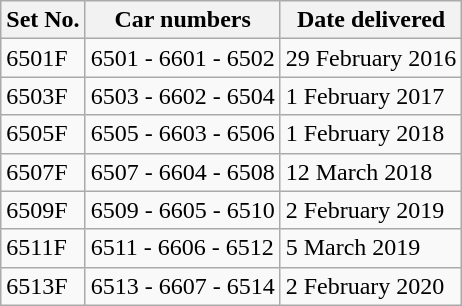<table class="wikitable">
<tr>
<th>Set No.</th>
<th>Car numbers</th>
<th>Date delivered</th>
</tr>
<tr>
<td>6501F</td>
<td>6501 - 6601 - 6502</td>
<td>29 February 2016</td>
</tr>
<tr>
<td>6503F</td>
<td>6503 - 6602 - 6504</td>
<td>1 February 2017</td>
</tr>
<tr>
<td>6505F</td>
<td>6505 - 6603 - 6506</td>
<td>1 February 2018</td>
</tr>
<tr>
<td>6507F</td>
<td>6507 - 6604 - 6508</td>
<td>12 March 2018</td>
</tr>
<tr>
<td>6509F</td>
<td>6509 - 6605 - 6510</td>
<td>2 February 2019</td>
</tr>
<tr>
<td>6511F</td>
<td>6511 - 6606 - 6512</td>
<td>5 March 2019</td>
</tr>
<tr>
<td>6513F</td>
<td>6513 - 6607 - 6514</td>
<td>2 February 2020</td>
</tr>
</table>
